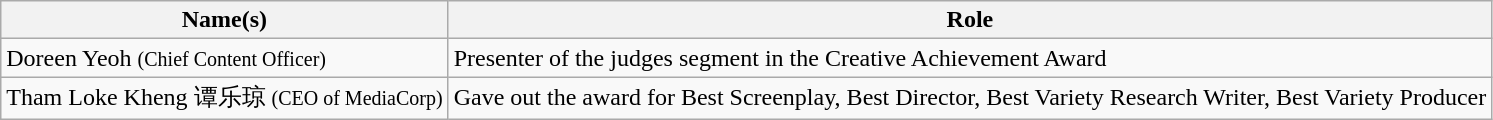<table class="wikitable sortable">
<tr>
<th>Name(s)</th>
<th>Role</th>
</tr>
<tr>
<td data-sort-value="Fey, Tina">Doreen Yeoh <small>(Chief Content Officer)</small></td>
<td>Presenter of the judges segment in the Creative Achievement Award</td>
</tr>
<tr>
<td data-sort-value="Mirren, Helen">Tham Loke Kheng 谭乐琼 <small>(CEO of MediaCorp)</small></td>
<td>Gave out the award for Best Screenplay, Best Director, Best Variety Research Writer, Best Variety Producer</td>
</tr>
</table>
